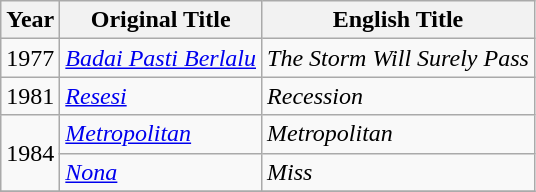<table class="wikitable sortable">
<tr>
<th>Year</th>
<th>Original Title</th>
<th>English Title</th>
</tr>
<tr>
<td>1977</td>
<td><em><a href='#'>Badai Pasti Berlalu</a></em></td>
<td><em>The Storm Will Surely Pass</em></td>
</tr>
<tr>
<td>1981</td>
<td><em><a href='#'>Resesi</a></em></td>
<td><em>Recession</em></td>
</tr>
<tr>
<td rowspan="2">1984</td>
<td><em><a href='#'>Metropolitan</a></em></td>
<td><em>Metropolitan</em></td>
</tr>
<tr>
<td><em><a href='#'>Nona</a></em></td>
<td><em>Miss</em></td>
</tr>
<tr>
</tr>
</table>
